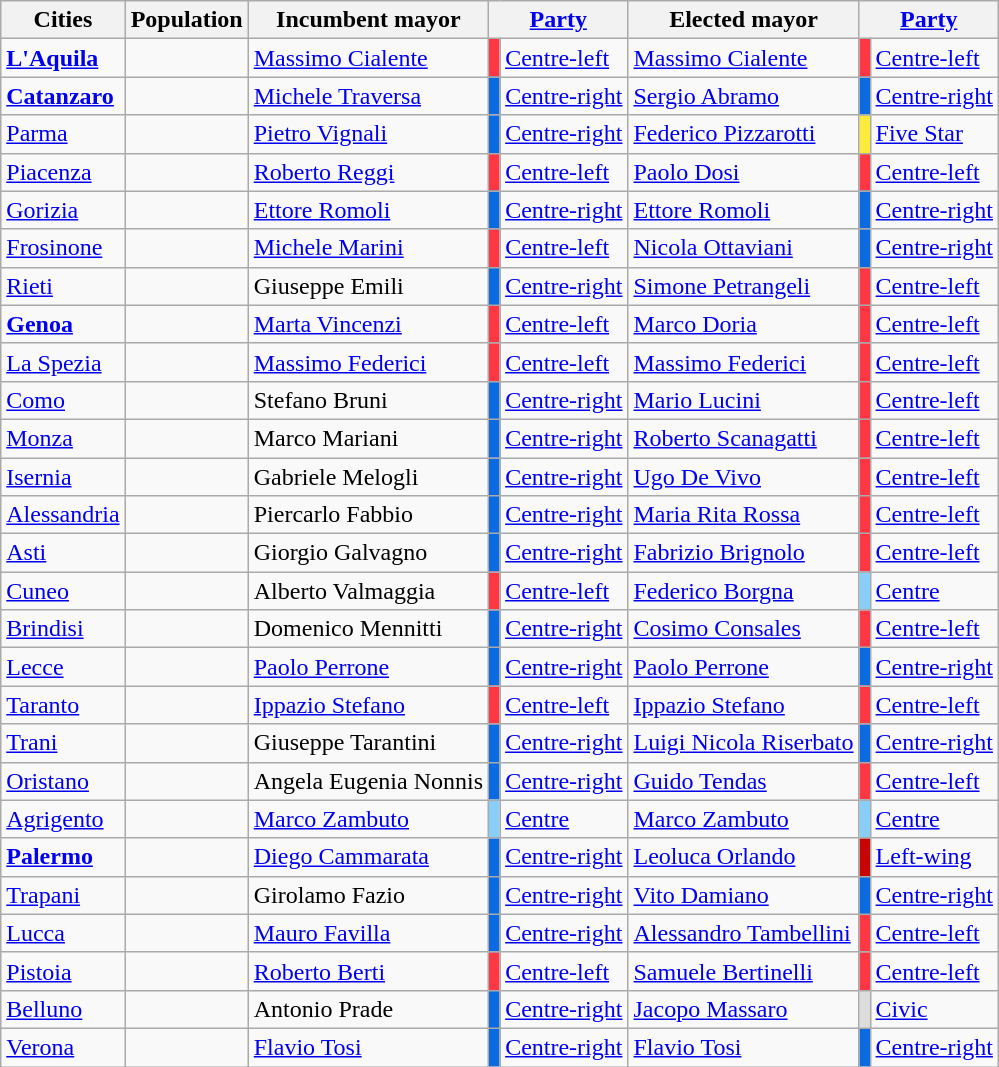<table class="wikitable sortable centre">
<tr>
<th>Cities</th>
<th>Population</th>
<th>Incumbent mayor</th>
<th colspan=2><a href='#'>Party</a></th>
<th>Elected mayor</th>
<th colspan=2><a href='#'>Party</a></th>
</tr>
<tr>
<td><strong><a href='#'>L'Aquila</a></strong></td>
<td style="text-align: right"></td>
<td><a href='#'>Massimo Cialente</a></td>
<td bgcolor=#FF3643></td>
<td><a href='#'>Centre-left</a></td>
<td><a href='#'>Massimo Cialente</a></td>
<td bgcolor=#FF3643></td>
<td><a href='#'>Centre-left</a></td>
</tr>
<tr>
<td><strong><a href='#'>Catanzaro</a></strong></td>
<td style="text-align: right"></td>
<td><a href='#'>Michele Traversa</a></td>
<td bgcolor=#0A6BE1></td>
<td><a href='#'>Centre-right</a></td>
<td><a href='#'>Sergio Abramo</a></td>
<td bgcolor=#0A6BE1></td>
<td><a href='#'>Centre-right</a></td>
</tr>
<tr>
<td><a href='#'>Parma</a></td>
<td style="text-align: right"></td>
<td><a href='#'>Pietro Vignali</a></td>
<td bgcolor=#0A6BE1></td>
<td><a href='#'>Centre-right</a></td>
<td><a href='#'>Federico Pizzarotti</a></td>
<td bgcolor=#FFEB3B></td>
<td><a href='#'>Five Star</a></td>
</tr>
<tr>
<td><a href='#'>Piacenza</a></td>
<td style="text-align: right"></td>
<td><a href='#'>Roberto Reggi</a></td>
<td bgcolor=#FF3643></td>
<td><a href='#'>Centre-left</a></td>
<td><a href='#'>Paolo Dosi</a></td>
<td bgcolor=#FF3643></td>
<td><a href='#'>Centre-left</a></td>
</tr>
<tr>
<td><a href='#'>Gorizia</a></td>
<td style="text-align: right"></td>
<td><a href='#'>Ettore Romoli</a></td>
<td bgcolor=#0A6BE1></td>
<td><a href='#'>Centre-right</a></td>
<td><a href='#'>Ettore Romoli</a></td>
<td bgcolor=#0A6BE1></td>
<td><a href='#'>Centre-right</a></td>
</tr>
<tr>
<td><a href='#'>Frosinone</a></td>
<td style="text-align: right"></td>
<td><a href='#'>Michele Marini</a></td>
<td bgcolor=#FF3643></td>
<td><a href='#'>Centre-left</a></td>
<td><a href='#'>Nicola Ottaviani</a></td>
<td bgcolor=#0A6BE1></td>
<td><a href='#'>Centre-right</a></td>
</tr>
<tr>
<td><a href='#'>Rieti</a></td>
<td style="text-align: right"></td>
<td>Giuseppe Emili</td>
<td bgcolor=#0A6BE1></td>
<td><a href='#'>Centre-right</a></td>
<td><a href='#'>Simone Petrangeli</a></td>
<td bgcolor=#FF3643></td>
<td><a href='#'>Centre-left</a></td>
</tr>
<tr>
<td><strong><a href='#'>Genoa</a></strong></td>
<td style="text-align: right"></td>
<td><a href='#'>Marta Vincenzi</a></td>
<td bgcolor=#FF3643></td>
<td><a href='#'>Centre-left</a></td>
<td><a href='#'>Marco Doria</a></td>
<td bgcolor=#FF3643></td>
<td><a href='#'>Centre-left</a></td>
</tr>
<tr>
<td><a href='#'>La Spezia</a></td>
<td style="text-align: right"></td>
<td><a href='#'>Massimo Federici</a></td>
<td bgcolor=#FF3643></td>
<td><a href='#'>Centre-left</a></td>
<td><a href='#'>Massimo Federici</a></td>
<td bgcolor=#FF3643></td>
<td><a href='#'>Centre-left</a></td>
</tr>
<tr>
<td><a href='#'>Como</a></td>
<td style="text-align: right"></td>
<td>Stefano Bruni</td>
<td bgcolor=#0A6BE1></td>
<td><a href='#'>Centre-right</a></td>
<td><a href='#'>Mario Lucini</a></td>
<td bgcolor=#FF3643></td>
<td><a href='#'>Centre-left</a></td>
</tr>
<tr>
<td><a href='#'>Monza</a></td>
<td style="text-align: right"></td>
<td>Marco Mariani</td>
<td bgcolor=#0A6BE1></td>
<td><a href='#'>Centre-right</a></td>
<td><a href='#'>Roberto Scanagatti</a></td>
<td bgcolor=#FF3643></td>
<td><a href='#'>Centre-left</a></td>
</tr>
<tr>
<td><a href='#'>Isernia</a></td>
<td style="text-align: right"></td>
<td>Gabriele Melogli</td>
<td bgcolor=#0A6BE1></td>
<td><a href='#'>Centre-right</a></td>
<td><a href='#'>Ugo De Vivo</a></td>
<td bgcolor=#FF3643></td>
<td><a href='#'>Centre-left</a></td>
</tr>
<tr>
<td><a href='#'>Alessandria</a></td>
<td style="text-align: right"></td>
<td>Piercarlo Fabbio</td>
<td bgcolor=#0A6BE1></td>
<td><a href='#'>Centre-right</a></td>
<td><a href='#'>Maria Rita Rossa</a></td>
<td bgcolor=#FF3643></td>
<td><a href='#'>Centre-left</a></td>
</tr>
<tr>
<td><a href='#'>Asti</a></td>
<td style="text-align: right"></td>
<td>Giorgio Galvagno</td>
<td bgcolor=#0A6BE1></td>
<td><a href='#'>Centre-right</a></td>
<td><a href='#'>Fabrizio Brignolo</a></td>
<td bgcolor=#FF3643></td>
<td><a href='#'>Centre-left</a></td>
</tr>
<tr>
<td><a href='#'>Cuneo</a></td>
<td style="text-align: right"></td>
<td>Alberto Valmaggia</td>
<td bgcolor=#FF3643></td>
<td><a href='#'>Centre-left</a></td>
<td><a href='#'>Federico Borgna</a></td>
<td bgcolor=#87CEFA></td>
<td><a href='#'>Centre</a></td>
</tr>
<tr>
<td><a href='#'>Brindisi</a></td>
<td style="text-align: right"></td>
<td>Domenico Mennitti</td>
<td bgcolor=#0A6BE1></td>
<td><a href='#'>Centre-right</a></td>
<td><a href='#'>Cosimo Consales</a></td>
<td bgcolor=#FF3643></td>
<td><a href='#'>Centre-left</a></td>
</tr>
<tr>
<td><a href='#'>Lecce</a></td>
<td style="text-align: right"></td>
<td><a href='#'>Paolo Perrone</a></td>
<td bgcolor=#0A6BE1></td>
<td><a href='#'>Centre-right</a></td>
<td><a href='#'>Paolo Perrone</a></td>
<td bgcolor=#0A6BE1></td>
<td><a href='#'>Centre-right</a></td>
</tr>
<tr>
<td><a href='#'>Taranto</a></td>
<td style="text-align: right"></td>
<td><a href='#'>Ippazio Stefano</a></td>
<td bgcolor=#FF3643></td>
<td><a href='#'>Centre-left</a></td>
<td><a href='#'>Ippazio Stefano</a></td>
<td bgcolor=#FF3643></td>
<td><a href='#'>Centre-left</a></td>
</tr>
<tr>
<td><a href='#'>Trani</a></td>
<td style="text-align: right"></td>
<td>Giuseppe Tarantini</td>
<td bgcolor=#0A6BE1></td>
<td><a href='#'>Centre-right</a></td>
<td><a href='#'>Luigi Nicola Riserbato</a></td>
<td bgcolor=#0A6BE1></td>
<td><a href='#'>Centre-right</a></td>
</tr>
<tr>
<td><a href='#'>Oristano</a></td>
<td style="text-align: right"></td>
<td>Angela Eugenia Nonnis</td>
<td bgcolor=#0A6BE1></td>
<td><a href='#'>Centre-right</a></td>
<td><a href='#'>Guido Tendas</a></td>
<td bgcolor=#FF3643></td>
<td><a href='#'>Centre-left</a></td>
</tr>
<tr>
<td><a href='#'>Agrigento</a></td>
<td style="text-align: right"></td>
<td><a href='#'>Marco Zambuto</a></td>
<td bgcolor=lightskyblue></td>
<td><a href='#'>Centre</a></td>
<td><a href='#'>Marco Zambuto</a></td>
<td bgcolor=lightskyblue></td>
<td><a href='#'>Centre</a></td>
</tr>
<tr>
<td><strong><a href='#'>Palermo</a></strong></td>
<td style="text-align: right"></td>
<td><a href='#'>Diego Cammarata</a></td>
<td bgcolor=#0A6BE1></td>
<td><a href='#'>Centre-right</a></td>
<td><a href='#'>Leoluca Orlando</a></td>
<td bgcolor=#C60400></td>
<td><a href='#'>Left-wing</a></td>
</tr>
<tr>
<td><a href='#'>Trapani</a></td>
<td style="text-align: right"></td>
<td>Girolamo Fazio</td>
<td bgcolor=#0A6BE1></td>
<td><a href='#'>Centre-right</a></td>
<td><a href='#'>Vito Damiano</a></td>
<td bgcolor=#0A6BE1></td>
<td><a href='#'>Centre-right</a></td>
</tr>
<tr>
<td><a href='#'>Lucca</a></td>
<td style="text-align: right"></td>
<td><a href='#'>Mauro Favilla</a></td>
<td bgcolor=#0A6BE1></td>
<td><a href='#'>Centre-right</a></td>
<td><a href='#'>Alessandro Tambellini</a></td>
<td bgcolor=#FF3643></td>
<td><a href='#'>Centre-left</a></td>
</tr>
<tr>
<td><a href='#'>Pistoia</a></td>
<td style="text-align: right"></td>
<td><a href='#'>Roberto Berti</a></td>
<td bgcolor=#FF3643></td>
<td><a href='#'>Centre-left</a></td>
<td><a href='#'>Samuele Bertinelli</a></td>
<td bgcolor=#FF3643></td>
<td><a href='#'>Centre-left</a></td>
</tr>
<tr>
<td><a href='#'>Belluno</a></td>
<td style="text-align: right"></td>
<td>Antonio Prade</td>
<td bgcolor=#0A6BE1></td>
<td><a href='#'>Centre-right</a></td>
<td><a href='#'>Jacopo Massaro</a></td>
<td bgcolor=#DDDDDD></td>
<td><a href='#'>Civic</a></td>
</tr>
<tr>
<td><a href='#'>Verona</a></td>
<td style="text-align: right"></td>
<td><a href='#'>Flavio Tosi</a></td>
<td bgcolor=#0A6BE1></td>
<td><a href='#'>Centre-right</a></td>
<td><a href='#'>Flavio Tosi</a></td>
<td bgcolor=#0A6BE1></td>
<td><a href='#'>Centre-right</a></td>
</tr>
</table>
